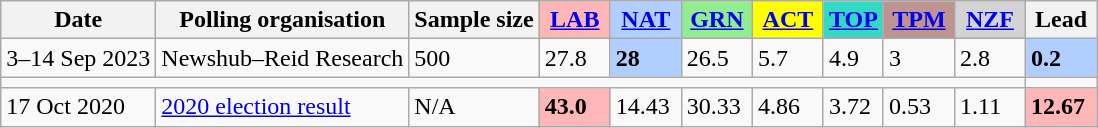<table class="wikitable">
<tr>
<th>Date</th>
<th>Polling organisation</th>
<th>Sample size</th>
<th style="background-color:#FFB6B6;width:40px"><a href='#'>LAB</a></th>
<th style="background-color:#B0CEFF;width:40px"><a href='#'>NAT</a></th>
<th style="background-color:#90EE90;width:40px"><a href='#'>GRN</a></th>
<th style="background-color:#FFFF00;width:40px"><a href='#'>ACT</a></th>
<th colspan="1" style="background-color:#32DAC3"><a href='#'>TOP</a></th>
<th style="background-color:#BD9490;width:40px"><a href='#'>TPM</a></th>
<th style="background-color:#D3D3D3;width:40px"><a href='#'>NZF</a></th>
<th style="width:40px;">Lead</th>
</tr>
<tr>
<td>3–14 Sep 2023</td>
<td>Newshub–Reid Research</td>
<td>500</td>
<td>27.8</td>
<td style="background:#B0CEFF;"><strong>28</strong></td>
<td>26.5</td>
<td>5.7</td>
<td>4.9</td>
<td>3</td>
<td>2.8</td>
<td style="background:#B0CEFF;"><strong>0.2</strong></td>
</tr>
<tr>
<td colspan="10"></td>
</tr>
<tr>
<td>17 Oct 2020</td>
<td><a href='#'>2020 election result</a></td>
<td>N/A</td>
<td style="background-color:#FFB6B6;"><strong>43.0</strong></td>
<td>14.43</td>
<td>30.33</td>
<td>4.86</td>
<td>3.72</td>
<td>0.53</td>
<td>1.11</td>
<td style="background-color:#FFB6B6;"><strong>12.67</strong></td>
</tr>
</table>
